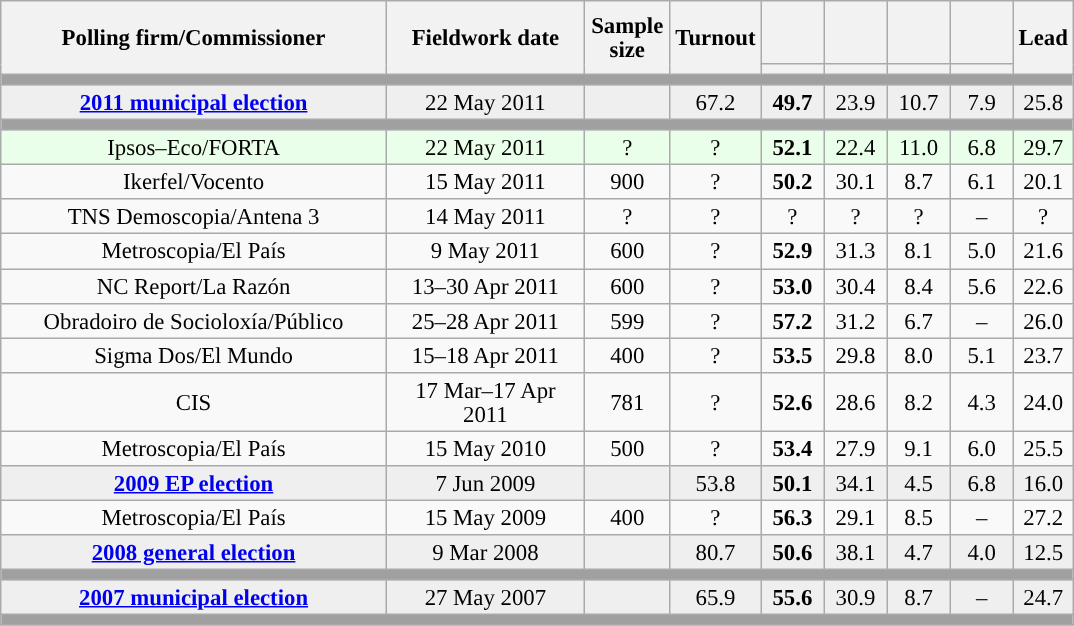<table class="wikitable collapsible collapsed" style="text-align:center; font-size:95%; line-height:16px;">
<tr style="height:42px;">
<th style="width:250px;" rowspan="2">Polling firm/Commissioner</th>
<th style="width:125px;" rowspan="2">Fieldwork date</th>
<th style="width:50px;" rowspan="2">Sample size</th>
<th style="width:45px;" rowspan="2">Turnout</th>
<th style="width:35px;"></th>
<th style="width:35px;"></th>
<th style="width:35px;"></th>
<th style="width:35px;"></th>
<th style="width:30px;" rowspan="2">Lead</th>
</tr>
<tr>
<th style="color:inherit;background:"></th>
<th style="color:inherit;background:"></th>
<th style="color:inherit;background:"></th>
<th style="color:inherit;background:"></th>
</tr>
<tr>
<td colspan="9" style="background:#A0A0A0"></td>
</tr>
<tr style="background:#EFEFEF;">
<td><strong><a href='#'>2011 municipal election</a></strong></td>
<td>22 May 2011</td>
<td></td>
<td>67.2</td>
<td><strong>49.7</strong><br></td>
<td>23.9<br></td>
<td>10.7<br></td>
<td>7.9<br></td>
<td style="background:">25.8</td>
</tr>
<tr>
<td colspan="9" style="background:#A0A0A0"></td>
</tr>
<tr style="background:#EAFFEA;">
<td>Ipsos–Eco/FORTA</td>
<td>22 May 2011</td>
<td>?</td>
<td>?</td>
<td><strong>52.1</strong><br></td>
<td>22.4<br></td>
<td>11.0<br></td>
<td>6.8<br></td>
<td style="background:">29.7</td>
</tr>
<tr>
<td>Ikerfel/Vocento</td>
<td>15 May 2011</td>
<td>900</td>
<td>?</td>
<td><strong>50.2</strong><br></td>
<td>30.1<br></td>
<td>8.7<br></td>
<td>6.1<br></td>
<td style="background:">20.1</td>
</tr>
<tr>
<td>TNS Demoscopia/Antena 3</td>
<td>14 May 2011</td>
<td>?</td>
<td>?</td>
<td>?<br></td>
<td>?<br></td>
<td>?<br></td>
<td>–</td>
<td style="background:">?</td>
</tr>
<tr>
<td>Metroscopia/El País</td>
<td>9 May 2011</td>
<td>600</td>
<td>?</td>
<td><strong>52.9</strong><br></td>
<td>31.3<br></td>
<td>8.1<br></td>
<td>5.0<br></td>
<td style="background:">21.6</td>
</tr>
<tr>
<td>NC Report/La Razón</td>
<td>13–30 Apr 2011</td>
<td>600</td>
<td>?</td>
<td><strong>53.0</strong><br></td>
<td>30.4<br></td>
<td>8.4<br></td>
<td>5.6<br></td>
<td style="background:">22.6</td>
</tr>
<tr>
<td>Obradoiro de Socioloxía/Público</td>
<td>25–28 Apr 2011</td>
<td>599</td>
<td>?</td>
<td><strong>57.2</strong><br></td>
<td>31.2<br></td>
<td>6.7<br></td>
<td>–</td>
<td style="background:">26.0</td>
</tr>
<tr>
<td>Sigma Dos/El Mundo</td>
<td>15–18 Apr 2011</td>
<td>400</td>
<td>?</td>
<td><strong>53.5</strong><br></td>
<td>29.8<br></td>
<td>8.0<br></td>
<td>5.1<br></td>
<td style="background:">23.7</td>
</tr>
<tr>
<td>CIS</td>
<td>17 Mar–17 Apr 2011</td>
<td>781</td>
<td>?</td>
<td><strong>52.6</strong><br></td>
<td>28.6<br></td>
<td>8.2<br></td>
<td>4.3<br></td>
<td style="background:">24.0</td>
</tr>
<tr>
<td>Metroscopia/El País</td>
<td>15 May 2010</td>
<td>500</td>
<td>?</td>
<td><strong>53.4</strong><br></td>
<td>27.9<br></td>
<td>9.1<br></td>
<td>6.0<br></td>
<td style="background:">25.5</td>
</tr>
<tr style="background:#EFEFEF;">
<td><strong><a href='#'>2009 EP election</a></strong></td>
<td>7 Jun 2009</td>
<td></td>
<td>53.8</td>
<td><strong>50.1</strong><br></td>
<td>34.1<br></td>
<td>4.5<br></td>
<td>6.8<br></td>
<td style="background:">16.0</td>
</tr>
<tr>
<td>Metroscopia/El País</td>
<td>15 May 2009</td>
<td>400</td>
<td>?</td>
<td><strong>56.3</strong><br></td>
<td>29.1<br></td>
<td>8.5<br></td>
<td>–</td>
<td style="background:">27.2</td>
</tr>
<tr style="background:#EFEFEF;">
<td><strong><a href='#'>2008 general election</a></strong></td>
<td>9 Mar 2008</td>
<td></td>
<td>80.7</td>
<td><strong>50.6</strong><br></td>
<td>38.1<br></td>
<td>4.7<br></td>
<td>4.0<br></td>
<td style="background:">12.5</td>
</tr>
<tr>
<td colspan="9" style="background:#A0A0A0"></td>
</tr>
<tr style="background:#EFEFEF;">
<td><strong><a href='#'>2007 municipal election</a></strong></td>
<td>27 May 2007</td>
<td></td>
<td>65.9</td>
<td><strong>55.6</strong><br></td>
<td>30.9<br></td>
<td>8.7<br></td>
<td>–</td>
<td style="background:">24.7</td>
</tr>
<tr>
<td colspan="9" style="background:#A0A0A0"></td>
</tr>
</table>
